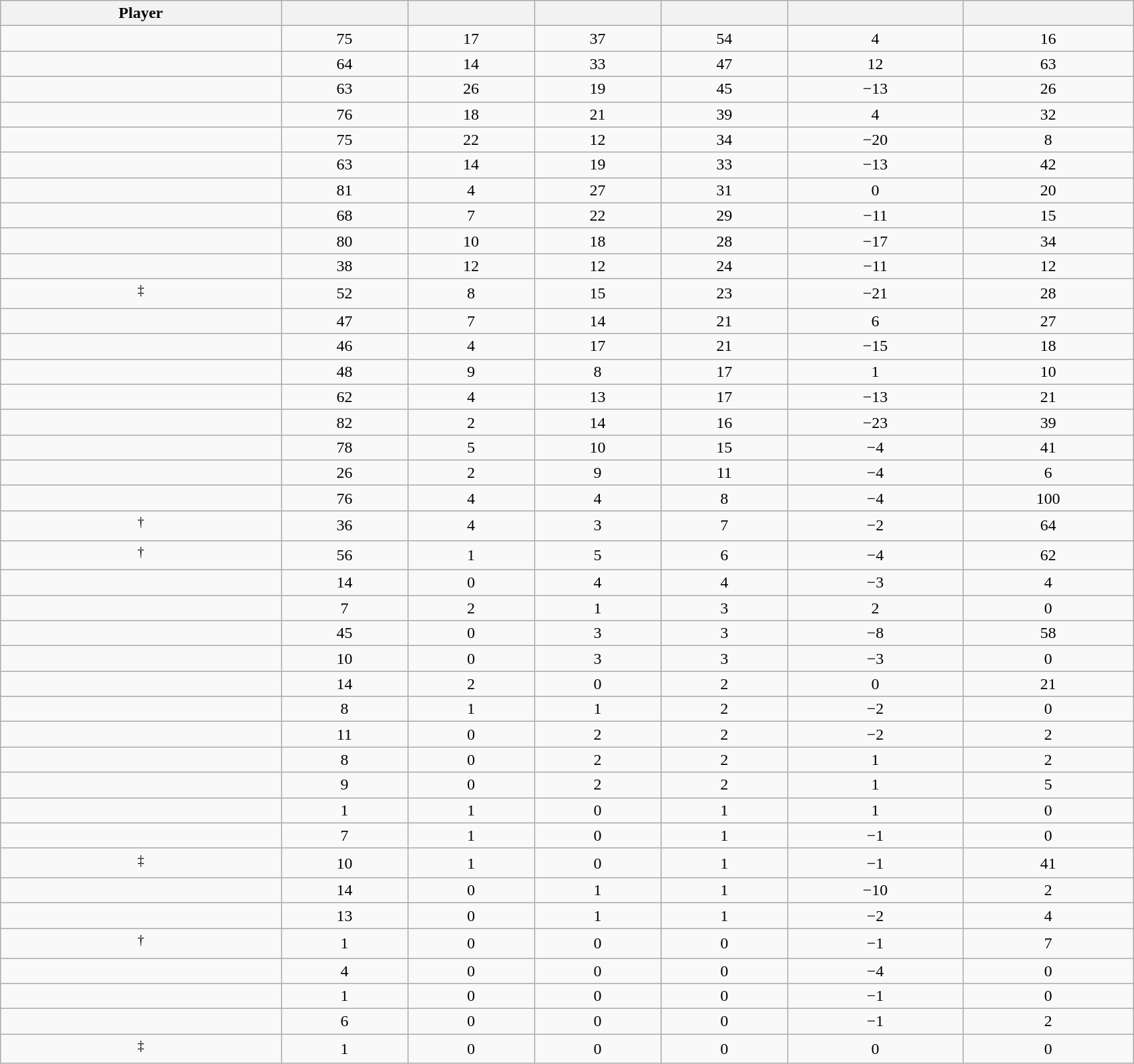<table class="wikitable sortable" style="width:90%;">
<tr align=center>
<th>Player</th>
<th></th>
<th></th>
<th></th>
<th></th>
<th data-sort-type="number"></th>
<th></th>
</tr>
<tr align=center>
<td></td>
<td>75</td>
<td>17</td>
<td>37</td>
<td>54</td>
<td>4</td>
<td>16</td>
</tr>
<tr align=center>
<td></td>
<td>64</td>
<td>14</td>
<td>33</td>
<td>47</td>
<td>12</td>
<td>63</td>
</tr>
<tr align=center>
<td></td>
<td>63</td>
<td>26</td>
<td>19</td>
<td>45</td>
<td>−13</td>
<td>26</td>
</tr>
<tr align=center>
<td></td>
<td>76</td>
<td>18</td>
<td>21</td>
<td>39</td>
<td>4</td>
<td>32</td>
</tr>
<tr align=center>
<td></td>
<td>75</td>
<td>22</td>
<td>12</td>
<td>34</td>
<td>−20</td>
<td>8</td>
</tr>
<tr align=center>
<td></td>
<td>63</td>
<td>14</td>
<td>19</td>
<td>33</td>
<td>−13</td>
<td>42</td>
</tr>
<tr align=center>
<td></td>
<td>81</td>
<td>4</td>
<td>27</td>
<td>31</td>
<td>0</td>
<td>20</td>
</tr>
<tr align=center>
<td></td>
<td>68</td>
<td>7</td>
<td>22</td>
<td>29</td>
<td>−11</td>
<td>15</td>
</tr>
<tr align=center>
<td></td>
<td>80</td>
<td>10</td>
<td>18</td>
<td>28</td>
<td>−17</td>
<td>34</td>
</tr>
<tr align=center>
<td></td>
<td>38</td>
<td>12</td>
<td>12</td>
<td>24</td>
<td>−11</td>
<td>12</td>
</tr>
<tr align=center>
<td><sup>‡</sup></td>
<td>52</td>
<td>8</td>
<td>15</td>
<td>23</td>
<td>−21</td>
<td>28</td>
</tr>
<tr align=center>
<td></td>
<td>47</td>
<td>7</td>
<td>14</td>
<td>21</td>
<td>6</td>
<td>27</td>
</tr>
<tr align=center>
<td></td>
<td>46</td>
<td>4</td>
<td>17</td>
<td>21</td>
<td>−15</td>
<td>18</td>
</tr>
<tr align=center>
<td></td>
<td>48</td>
<td>9</td>
<td>8</td>
<td>17</td>
<td>1</td>
<td>10</td>
</tr>
<tr align=center>
<td></td>
<td>62</td>
<td>4</td>
<td>13</td>
<td>17</td>
<td>−13</td>
<td>21</td>
</tr>
<tr align=center>
<td></td>
<td>82</td>
<td>2</td>
<td>14</td>
<td>16</td>
<td>−23</td>
<td>39</td>
</tr>
<tr align=center>
<td></td>
<td>78</td>
<td>5</td>
<td>10</td>
<td>15</td>
<td>−4</td>
<td>41</td>
</tr>
<tr align=center>
<td></td>
<td>26</td>
<td>2</td>
<td>9</td>
<td>11</td>
<td>−4</td>
<td>6</td>
</tr>
<tr align=center>
<td></td>
<td>76</td>
<td>4</td>
<td>4</td>
<td>8</td>
<td>−4</td>
<td>100</td>
</tr>
<tr align=center>
<td><sup>†</sup></td>
<td>36</td>
<td>4</td>
<td>3</td>
<td>7</td>
<td>−2</td>
<td>64</td>
</tr>
<tr align=center>
<td><sup>†</sup></td>
<td>56</td>
<td>1</td>
<td>5</td>
<td>6</td>
<td>−4</td>
<td>62</td>
</tr>
<tr align=center>
<td></td>
<td>14</td>
<td>0</td>
<td>4</td>
<td>4</td>
<td>−3</td>
<td>4</td>
</tr>
<tr align=center>
<td></td>
<td>7</td>
<td>2</td>
<td>1</td>
<td>3</td>
<td>2</td>
<td>0</td>
</tr>
<tr align=center>
<td></td>
<td>45</td>
<td>0</td>
<td>3</td>
<td>3</td>
<td>−8</td>
<td>58</td>
</tr>
<tr align=center>
<td></td>
<td>10</td>
<td>0</td>
<td>3</td>
<td>3</td>
<td>−3</td>
<td>0</td>
</tr>
<tr align=center>
<td></td>
<td>14</td>
<td>2</td>
<td>0</td>
<td>2</td>
<td>0</td>
<td>21</td>
</tr>
<tr align=center>
<td></td>
<td>8</td>
<td>1</td>
<td>1</td>
<td>2</td>
<td>−2</td>
<td>0</td>
</tr>
<tr align=center>
<td></td>
<td>11</td>
<td>0</td>
<td>2</td>
<td>2</td>
<td>−2</td>
<td>2</td>
</tr>
<tr align=center>
<td></td>
<td>8</td>
<td>0</td>
<td>2</td>
<td>2</td>
<td>1</td>
<td>2</td>
</tr>
<tr align=center>
<td></td>
<td>9</td>
<td>0</td>
<td>2</td>
<td>2</td>
<td>1</td>
<td>5</td>
</tr>
<tr align=center>
<td></td>
<td>1</td>
<td>1</td>
<td>0</td>
<td>1</td>
<td>1</td>
<td>0</td>
</tr>
<tr align=center>
<td></td>
<td>7</td>
<td>1</td>
<td>0</td>
<td>1</td>
<td>−1</td>
<td>0</td>
</tr>
<tr align=center>
<td><sup>‡</sup></td>
<td>10</td>
<td>1</td>
<td>0</td>
<td>1</td>
<td>−1</td>
<td>41</td>
</tr>
<tr align=center>
<td></td>
<td>14</td>
<td>0</td>
<td>1</td>
<td>1</td>
<td>−10</td>
<td>2</td>
</tr>
<tr align=center>
<td></td>
<td>13</td>
<td>0</td>
<td>1</td>
<td>1</td>
<td>−2</td>
<td>4</td>
</tr>
<tr align=center>
<td><sup>†</sup></td>
<td>1</td>
<td>0</td>
<td>0</td>
<td>0</td>
<td>−1</td>
<td>7</td>
</tr>
<tr align=center>
<td></td>
<td>4</td>
<td>0</td>
<td>0</td>
<td>0</td>
<td>−4</td>
<td>0</td>
</tr>
<tr align=center>
<td></td>
<td>1</td>
<td>0</td>
<td>0</td>
<td>0</td>
<td>−1</td>
<td>0</td>
</tr>
<tr align=center>
<td></td>
<td>6</td>
<td>0</td>
<td>0</td>
<td>0</td>
<td>−1</td>
<td>2</td>
</tr>
<tr align=center>
<td><sup>‡</sup></td>
<td>1</td>
<td>0</td>
<td>0</td>
<td>0</td>
<td>0</td>
<td>0</td>
</tr>
</table>
